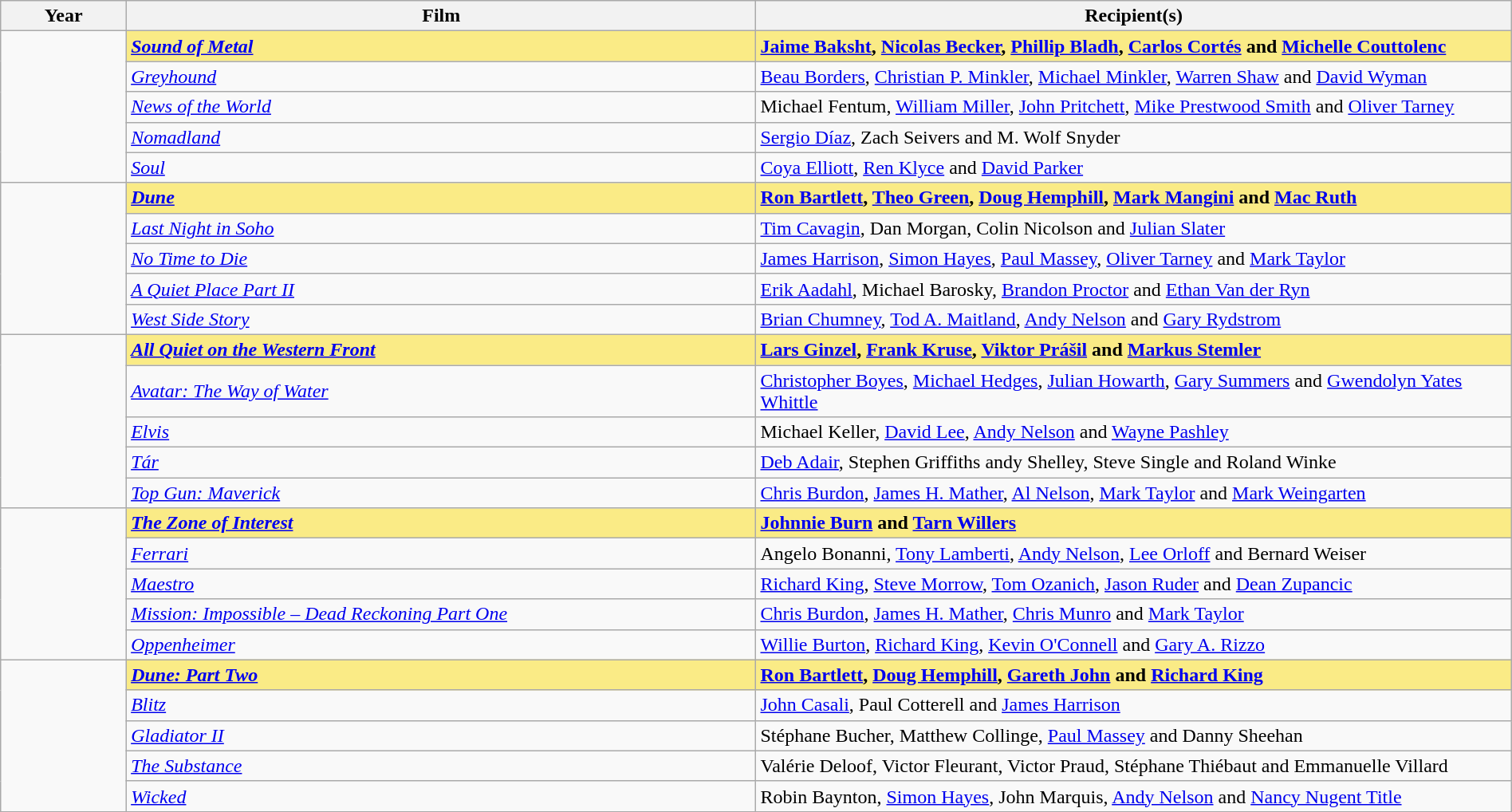<table class="wikitable" style="width:100%;" cellpadding="5">
<tr>
<th style="width:5%;">Year</th>
<th style="width:25%;">Film</th>
<th style="width:30%;">Recipient(s)</th>
</tr>
<tr>
<td rowspan="5"></td>
<td style="background:#FAEB86"><strong><em><a href='#'>Sound of Metal</a></em></strong></td>
<td style="background:#FAEB86"><strong><a href='#'>Jaime Baksht</a>, <a href='#'>Nicolas Becker</a>, <a href='#'>Phillip Bladh</a>, <a href='#'>Carlos Cortés</a> and <a href='#'>Michelle Couttolenc</a></strong></td>
</tr>
<tr>
<td><em><a href='#'>Greyhound</a></em></td>
<td><a href='#'>Beau Borders</a>, <a href='#'>Christian P. Minkler</a>, <a href='#'>Michael Minkler</a>, <a href='#'>Warren Shaw</a> and <a href='#'>David Wyman</a></td>
</tr>
<tr>
<td><em><a href='#'>News of the World</a></em></td>
<td>Michael Fentum, <a href='#'>William Miller</a>, <a href='#'>John Pritchett</a>, <a href='#'>Mike Prestwood Smith</a> and <a href='#'>Oliver Tarney</a></td>
</tr>
<tr>
<td><em><a href='#'>Nomadland</a></em></td>
<td><a href='#'>Sergio Díaz</a>, Zach Seivers and M. Wolf Snyder</td>
</tr>
<tr>
<td><em><a href='#'>Soul</a></em></td>
<td><a href='#'>Coya Elliott</a>, <a href='#'>Ren Klyce</a> and <a href='#'>David Parker</a></td>
</tr>
<tr>
<td rowspan="5"></td>
<td style="background:#FAEB86"><strong><em><a href='#'>Dune</a></em></strong></td>
<td style="background:#FAEB86"><strong><a href='#'>Ron Bartlett</a>, <a href='#'>Theo Green</a>, <a href='#'>Doug Hemphill</a>, <a href='#'>Mark Mangini</a> and <a href='#'>Mac Ruth</a></strong></td>
</tr>
<tr>
<td><em><a href='#'>Last Night in Soho</a></em></td>
<td><a href='#'>Tim Cavagin</a>, Dan Morgan, Colin Nicolson and <a href='#'>Julian Slater</a></td>
</tr>
<tr>
<td><em><a href='#'>No Time to Die</a></em></td>
<td><a href='#'>James Harrison</a>, <a href='#'>Simon Hayes</a>, <a href='#'>Paul Massey</a>, <a href='#'>Oliver Tarney</a> and <a href='#'>Mark Taylor</a></td>
</tr>
<tr>
<td><em><a href='#'>A Quiet Place Part II</a></em></td>
<td><a href='#'>Erik Aadahl</a>, Michael Barosky, <a href='#'>Brandon Proctor</a> and <a href='#'>Ethan Van der Ryn</a></td>
</tr>
<tr>
<td><em><a href='#'>West Side Story</a></em></td>
<td><a href='#'>Brian Chumney</a>, <a href='#'>Tod A. Maitland</a>, <a href='#'>Andy Nelson</a> and <a href='#'>Gary Rydstrom</a></td>
</tr>
<tr>
<td rowspan="5"></td>
<td style="background:#FAEB86"><strong><em><a href='#'>All Quiet on the Western Front</a></em></strong></td>
<td style="background:#FAEB86"><strong><a href='#'>Lars Ginzel</a>, <a href='#'>Frank Kruse</a>, <a href='#'>Viktor Prášil</a> and <a href='#'>Markus Stemler</a></strong></td>
</tr>
<tr>
<td><em><a href='#'>Avatar: The Way of Water</a></em></td>
<td><a href='#'>Christopher Boyes</a>, <a href='#'>Michael Hedges</a>, <a href='#'>Julian Howarth</a>, <a href='#'>Gary Summers</a> and <a href='#'>Gwendolyn Yates Whittle</a></td>
</tr>
<tr>
<td><em><a href='#'>Elvis</a></em></td>
<td>Michael Keller, <a href='#'>David Lee</a>, <a href='#'>Andy Nelson</a> and <a href='#'>Wayne Pashley</a></td>
</tr>
<tr>
<td><em><a href='#'>Tár</a></em></td>
<td><a href='#'>Deb Adair</a>, Stephen Griffiths andy Shelley, Steve Single and Roland Winke</td>
</tr>
<tr>
<td><em><a href='#'>Top Gun: Maverick</a></em></td>
<td><a href='#'>Chris Burdon</a>, <a href='#'>James H. Mather</a>, <a href='#'>Al Nelson</a>, <a href='#'>Mark Taylor</a> and <a href='#'>Mark Weingarten</a></td>
</tr>
<tr>
<td rowspan="5"></td>
<td style="background:#FAEB86"><strong><em><a href='#'>The Zone of Interest</a></em></strong></td>
<td style="background:#FAEB86"><strong><a href='#'>Johnnie Burn</a> and <a href='#'>Tarn Willers</a></strong></td>
</tr>
<tr>
<td><em><a href='#'>Ferrari</a></em></td>
<td>Angelo Bonanni, <a href='#'>Tony Lamberti</a>, <a href='#'>Andy Nelson</a>, <a href='#'>Lee Orloff</a> and Bernard Weiser</td>
</tr>
<tr>
<td><em><a href='#'>Maestro</a></em></td>
<td><a href='#'>Richard King</a>, <a href='#'>Steve Morrow</a>, <a href='#'>Tom Ozanich</a>, <a href='#'>Jason Ruder</a> and <a href='#'>Dean Zupancic</a></td>
</tr>
<tr>
<td><em><a href='#'>Mission: Impossible – Dead Reckoning Part One</a></em></td>
<td><a href='#'>Chris Burdon</a>, <a href='#'>James H. Mather</a>, <a href='#'>Chris Munro</a> and <a href='#'>Mark Taylor</a></td>
</tr>
<tr>
<td><em><a href='#'>Oppenheimer</a></em></td>
<td><a href='#'>Willie Burton</a>, <a href='#'>Richard King</a>, <a href='#'>Kevin O'Connell</a> and <a href='#'>Gary A. Rizzo</a></td>
</tr>
<tr>
<td rowspan="5"></td>
<td style="background:#FAEB86"><strong><em><a href='#'>Dune: Part Two</a></em></strong></td>
<td style="background:#FAEB86"><strong><a href='#'>Ron Bartlett</a>, <a href='#'>Doug Hemphill</a>, <a href='#'>Gareth John</a> and <a href='#'>Richard King</a></strong></td>
</tr>
<tr>
<td><em><a href='#'>Blitz</a></em></td>
<td><a href='#'>John Casali</a>, Paul Cotterell and <a href='#'>James Harrison</a></td>
</tr>
<tr>
<td><em><a href='#'>Gladiator II</a></em></td>
<td>Stéphane Bucher, Matthew Collinge, <a href='#'>Paul Massey</a> and Danny Sheehan</td>
</tr>
<tr>
<td><em><a href='#'>The Substance</a></em></td>
<td>Valérie Deloof, Victor Fleurant, Victor Praud, Stéphane Thiébaut and Emmanuelle Villard</td>
</tr>
<tr>
<td><em><a href='#'>Wicked</a></em></td>
<td>Robin Baynton, <a href='#'> Simon Hayes</a>, John Marquis, <a href='#'>Andy Nelson</a> and <a href='#'>Nancy Nugent Title</a></td>
</tr>
</table>
